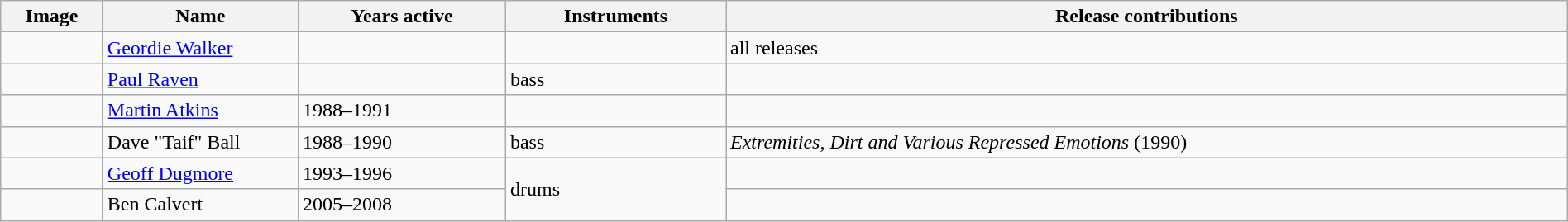<table class="wikitable" width="100%" border="1">
<tr>
<th width="75">Image</th>
<th width="150">Name</th>
<th width="160">Years active</th>
<th width="170">Instruments</th>
<th>Release contributions</th>
</tr>
<tr>
<td></td>
<td><a href='#'>Geordie Walker</a></td>
<td></td>
<td></td>
<td>all releases</td>
</tr>
<tr>
<td></td>
<td><a href='#'>Paul Raven</a></td>
<td></td>
<td>bass</td>
<td></td>
</tr>
<tr>
<td></td>
<td><a href='#'>Martin Atkins</a></td>
<td>1988–1991</td>
<td></td>
<td></td>
</tr>
<tr>
<td></td>
<td>Dave "Taif" Ball</td>
<td>1988–1990</td>
<td>bass</td>
<td><em>Extremities, Dirt and Various Repressed Emotions</em> (1990)</td>
</tr>
<tr>
<td></td>
<td><a href='#'>Geoff Dugmore</a></td>
<td>1993–1996</td>
<td rowspan="2">drums</td>
<td></td>
</tr>
<tr>
<td></td>
<td>Ben Calvert</td>
<td>2005–2008</td>
<td></td>
</tr>
</table>
